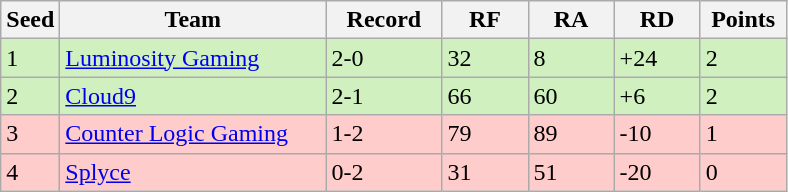<table class="wikitable sortable" style=font-size:100%>
<tr>
<th width=30px>Seed</th>
<th width=170px>Team</th>
<th width=70px>Record</th>
<th width=50px>RF</th>
<th width=50px>RA</th>
<th width=50px>RD</th>
<th width=50px>Points</th>
</tr>
<tr style="background: #D0F0C0;">
<td>1</td>
<td><a href='#'>Luminosity Gaming</a></td>
<td>2-0</td>
<td>32</td>
<td>8</td>
<td>+24</td>
<td>2</td>
</tr>
<tr style="background: #D0F0C0;">
<td>2</td>
<td><a href='#'>Cloud9</a></td>
<td>2-1</td>
<td>66</td>
<td>60</td>
<td>+6</td>
<td>2</td>
</tr>
<tr style="background: #FFCCCC;">
<td>3</td>
<td><a href='#'>Counter Logic Gaming</a></td>
<td>1-2</td>
<td>79</td>
<td>89</td>
<td>-10</td>
<td>1</td>
</tr>
<tr style="background: #FFCCCC;">
<td>4</td>
<td><a href='#'>Splyce</a></td>
<td>0-2</td>
<td>31</td>
<td>51</td>
<td>-20</td>
<td>0</td>
</tr>
</table>
